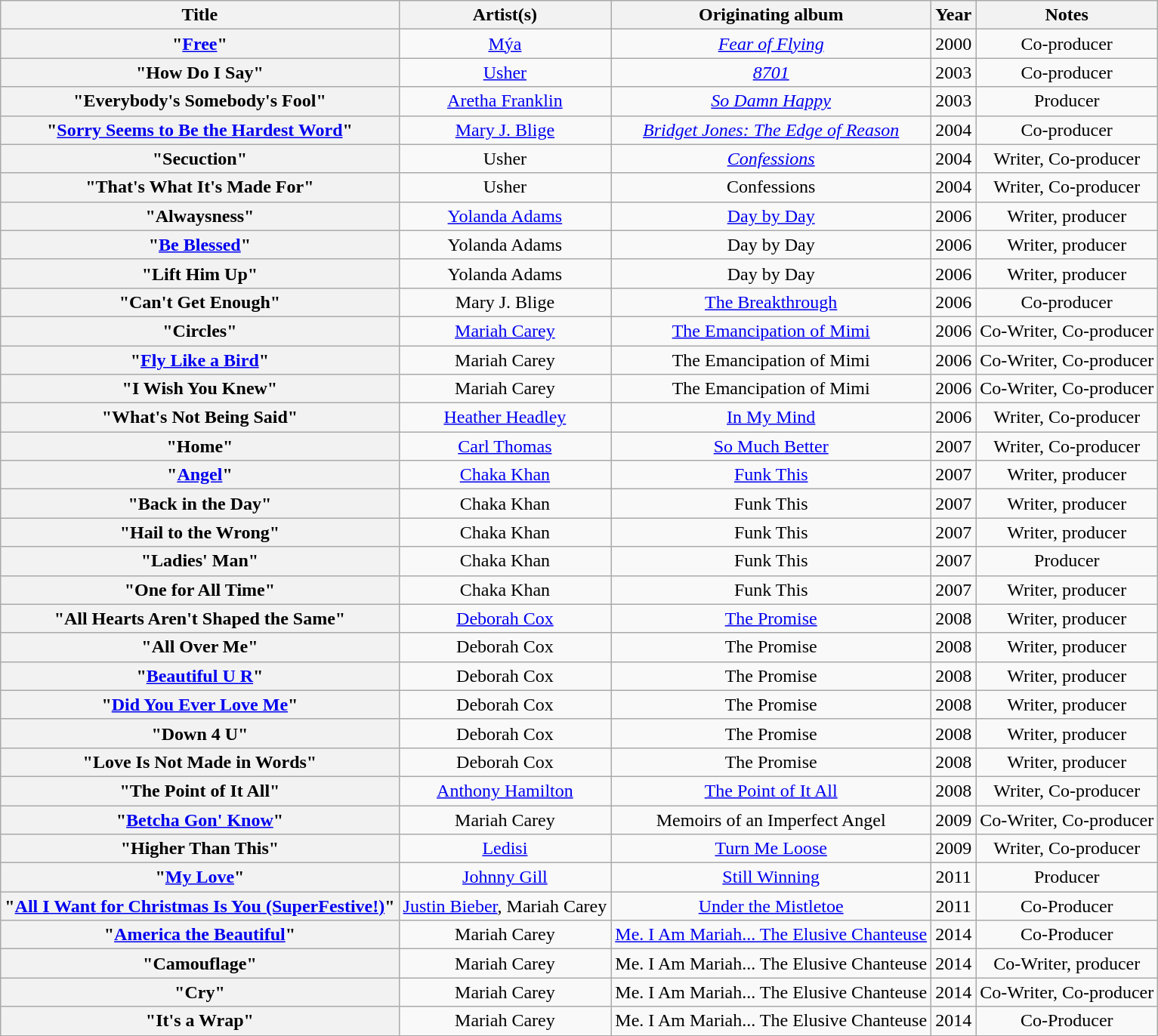<table class="wikitable sortable plainrowheaders" style="text-align:center;">
<tr>
<th scope="col">Title</th>
<th scope="col">Artist(s)</th>
<th scope="col">Originating album</th>
<th scope="col" style="width:2em;">Year</th>
<th scope="col">Notes</th>
</tr>
<tr>
<th scope=row>"<a href='#'>Free</a>"</th>
<td><a href='#'>Mýa</a></td>
<td><em><a href='#'>Fear of Flying</a></em></td>
<td>2000</td>
<td>Co-producer</td>
</tr>
<tr>
<th scope=row>"How Do I Say"</th>
<td><a href='#'>Usher</a></td>
<td><em><a href='#'>8701</a></em></td>
<td>2003</td>
<td>Co-producer</td>
</tr>
<tr>
<th scope=row>"Everybody's Somebody's Fool"</th>
<td><a href='#'>Aretha Franklin</a></td>
<td><em><a href='#'>So Damn Happy</a></em></td>
<td>2003</td>
<td>Producer</td>
</tr>
<tr>
<th scope=row>"<a href='#'>Sorry Seems to Be the Hardest Word</a>"</th>
<td><a href='#'>Mary J. Blige</a></td>
<td><em><a href='#'>Bridget Jones: The Edge of Reason</a></em></td>
<td>2004</td>
<td>Co-producer</td>
</tr>
<tr>
<th scope=row>"Secuction"</th>
<td>Usher</td>
<td><em><a href='#'>Confessions</a></em></td>
<td>2004</td>
<td>Writer, Co-producer</td>
</tr>
<tr>
<th scope=row>"That's What It's Made For"</th>
<td>Usher</td>
<td>Confessions<em></td>
<td>2004</td>
<td>Writer, Co-producer</td>
</tr>
<tr>
<th scope=row>"Alwaysness"</th>
<td><a href='#'>Yolanda Adams</a></td>
<td></em><a href='#'>Day by Day</a><em></td>
<td>2006</td>
<td>Writer, producer</td>
</tr>
<tr>
<th scope=row>"<a href='#'>Be Blessed</a>"</th>
<td>Yolanda Adams</td>
<td></em>Day by Day<em></td>
<td>2006</td>
<td>Writer, producer</td>
</tr>
<tr>
<th scope=row>"Lift Him Up"</th>
<td>Yolanda Adams</td>
<td></em>Day by Day<em></td>
<td>2006</td>
<td>Writer, producer</td>
</tr>
<tr>
<th scope=row>"Can't Get Enough"</th>
<td>Mary J. Blige</td>
<td></em><a href='#'>The Breakthrough</a><em></td>
<td>2006</td>
<td>Co-producer</td>
</tr>
<tr>
<th scope=row>"Circles"</th>
<td><a href='#'>Mariah Carey</a></td>
<td></em><a href='#'>The Emancipation of Mimi</a><em></td>
<td>2006</td>
<td>Co-Writer, Co-producer</td>
</tr>
<tr>
<th scope=row>"<a href='#'>Fly Like a Bird</a>"</th>
<td>Mariah Carey</td>
<td></em>The Emancipation of Mimi<em></td>
<td>2006</td>
<td>Co-Writer, Co-producer</td>
</tr>
<tr>
<th scope=row>"I Wish You Knew"</th>
<td>Mariah Carey</td>
<td></em>The Emancipation of Mimi<em></td>
<td>2006</td>
<td>Co-Writer, Co-producer</td>
</tr>
<tr>
<th scope=row>"What's Not Being Said"</th>
<td><a href='#'>Heather Headley</a></td>
<td></em><a href='#'>In My Mind</a><em></td>
<td>2006</td>
<td>Writer, Co-producer</td>
</tr>
<tr>
<th scope=row>"Home"</th>
<td><a href='#'>Carl Thomas</a></td>
<td></em><a href='#'>So Much Better</a><em></td>
<td>2007</td>
<td>Writer, Co-producer</td>
</tr>
<tr>
<th scope=row>"<a href='#'>Angel</a>"</th>
<td><a href='#'>Chaka Khan</a></td>
<td></em><a href='#'>Funk This</a><em></td>
<td>2007</td>
<td>Writer, producer</td>
</tr>
<tr>
<th scope=row>"Back in the Day"</th>
<td>Chaka Khan</td>
<td></em>Funk This<em></td>
<td>2007</td>
<td>Writer, producer</td>
</tr>
<tr>
<th scope=row>"Hail to the Wrong"</th>
<td>Chaka Khan</td>
<td></em>Funk This<em></td>
<td>2007</td>
<td>Writer, producer</td>
</tr>
<tr>
<th scope=row>"Ladies' Man"</th>
<td>Chaka Khan</td>
<td></em>Funk This<em></td>
<td>2007</td>
<td>Producer</td>
</tr>
<tr>
<th scope=row>"One for All Time"</th>
<td>Chaka Khan</td>
<td></em>Funk This<em></td>
<td>2007</td>
<td>Writer, producer</td>
</tr>
<tr>
<th scope=row>"All Hearts Aren't Shaped the Same"</th>
<td><a href='#'>Deborah Cox</a></td>
<td></em><a href='#'>The Promise</a><em></td>
<td>2008</td>
<td>Writer, producer</td>
</tr>
<tr>
<th scope=row>"All Over Me"</th>
<td>Deborah Cox</td>
<td></em>The Promise<em></td>
<td>2008</td>
<td>Writer, producer</td>
</tr>
<tr>
<th scope=row>"<a href='#'>Beautiful U R</a>"</th>
<td>Deborah Cox</td>
<td></em>The Promise<em></td>
<td>2008</td>
<td>Writer, producer</td>
</tr>
<tr>
<th scope=row>"<a href='#'>Did You Ever Love Me</a>"</th>
<td>Deborah Cox</td>
<td></em>The Promise<em></td>
<td>2008</td>
<td>Writer, producer</td>
</tr>
<tr>
<th scope=row>"Down 4 U"</th>
<td>Deborah Cox</td>
<td></em>The Promise<em></td>
<td>2008</td>
<td>Writer, producer</td>
</tr>
<tr>
<th scope=row>"Love Is Not Made in Words"</th>
<td>Deborah Cox</td>
<td></em>The Promise<em></td>
<td>2008</td>
<td>Writer, producer</td>
</tr>
<tr>
<th scope=row>"The Point of It All"</th>
<td><a href='#'>Anthony Hamilton</a></td>
<td></em><a href='#'>The Point of It All</a><em></td>
<td>2008</td>
<td>Writer, Co-producer</td>
</tr>
<tr>
<th scope=row>"<a href='#'>Betcha Gon' Know</a>"</th>
<td>Mariah Carey</td>
<td></em>Memoirs of an Imperfect Angel<em></td>
<td>2009</td>
<td>Co-Writer, Co-producer</td>
</tr>
<tr>
<th scope=row>"Higher Than This"</th>
<td><a href='#'>Ledisi</a></td>
<td></em><a href='#'>Turn Me Loose</a><em></td>
<td>2009</td>
<td>Writer, Co-producer</td>
</tr>
<tr>
<th scope=row>"<a href='#'>My Love</a>"</th>
<td><a href='#'>Johnny Gill</a></td>
<td></em><a href='#'>Still Winning</a><em></td>
<td>2011</td>
<td>Producer</td>
</tr>
<tr>
<th scope=row>"<a href='#'>All I Want for Christmas Is You (SuperFestive!)</a>"</th>
<td><a href='#'>Justin Bieber</a>, Mariah Carey</td>
<td></em><a href='#'>Under the Mistletoe</a><em></td>
<td>2011</td>
<td>Co-Producer</td>
</tr>
<tr>
<th scope=row>"<a href='#'>America the Beautiful</a>"</th>
<td>Mariah Carey</td>
<td></em><a href='#'>Me. I Am Mariah... The Elusive Chanteuse</a><em></td>
<td>2014</td>
<td>Co-Producer</td>
</tr>
<tr>
<th scope=row>"Camouflage"</th>
<td>Mariah Carey</td>
<td></em>Me. I Am Mariah... The Elusive Chanteuse<em></td>
<td>2014</td>
<td>Co-Writer, producer</td>
</tr>
<tr>
<th scope=row>"Cry"</th>
<td>Mariah Carey</td>
<td></em>Me. I Am Mariah... The Elusive Chanteuse<em></td>
<td>2014</td>
<td>Co-Writer, Co-producer</td>
</tr>
<tr>
<th scope=row>"It's a Wrap"</th>
<td>Mariah Carey</td>
<td></em>Me. I Am Mariah... The Elusive Chanteuse<em></td>
<td>2014</td>
<td>Co-Producer</td>
</tr>
</table>
